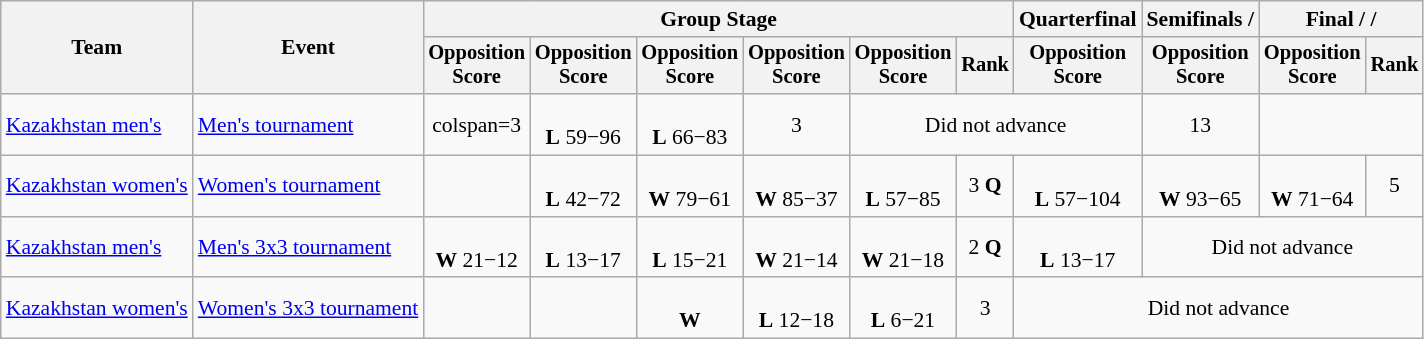<table class=wikitable style=font-size:90%;text-align:center>
<tr>
<th rowspan=2>Team</th>
<th rowspan=2>Event</th>
<th colspan=6>Group Stage</th>
<th>Quarterfinal</th>
<th>Semifinals / </th>
<th colspan=2>Final /  / </th>
</tr>
<tr style="font-size:95%">
<th>Opposition<br>Score</th>
<th>Opposition<br>Score</th>
<th>Opposition<br>Score</th>
<th>Opposition<br>Score</th>
<th>Opposition<br>Score</th>
<th>Rank</th>
<th>Opposition<br>Score</th>
<th>Opposition<br>Score</th>
<th>Opposition<br>Score</th>
<th>Rank</th>
</tr>
<tr align=center>
<td align=left><a href='#'>Kazakhstan men's</a></td>
<td align=left><a href='#'>Men's tournament</a></td>
<td>colspan=3 </td>
<td><br><strong>L</strong> 59−96</td>
<td><br><strong>L</strong> 66−83</td>
<td>3</td>
<td colspan=3>Did not advance</td>
<td>13</td>
</tr>
<tr align=center>
<td align=left><a href='#'>Kazakhstan women's</a></td>
<td align=left><a href='#'>Women's tournament</a></td>
<td></td>
<td><br><strong>L</strong> 42−72</td>
<td><br><strong>W</strong> 79−61</td>
<td><br><strong>W</strong> 85−37</td>
<td><br><strong>L</strong> 57−85</td>
<td>3 <strong>Q</strong></td>
<td><br><strong>L</strong> 57−104</td>
<td><br><strong>W</strong> 93−65</td>
<td><br><strong>W</strong> 71−64</td>
<td>5</td>
</tr>
<tr align=center>
<td align=left><a href='#'>Kazakhstan men's</a></td>
<td align=left><a href='#'>Men's 3x3 tournament</a></td>
<td><br><strong>W</strong> 21−12</td>
<td><br><strong>L</strong> 13−17</td>
<td><br><strong>L</strong> 15−21</td>
<td><br><strong>W</strong> 21−14</td>
<td><br><strong>W</strong> 21−18</td>
<td>2 <strong>Q</strong></td>
<td><br><strong>L</strong> 13−17</td>
<td colspan=3>Did not advance</td>
</tr>
<tr align=center>
<td align=left><a href='#'>Kazakhstan women's</a></td>
<td align=left><a href='#'>Women's 3x3 tournament</a></td>
<td></td>
<td></td>
<td><br><strong>W</strong> </td>
<td><br><strong>L</strong> 12−18</td>
<td><br><strong>L</strong> 6−21</td>
<td>3</td>
<td colspan=4>Did not advance</td>
</tr>
</table>
